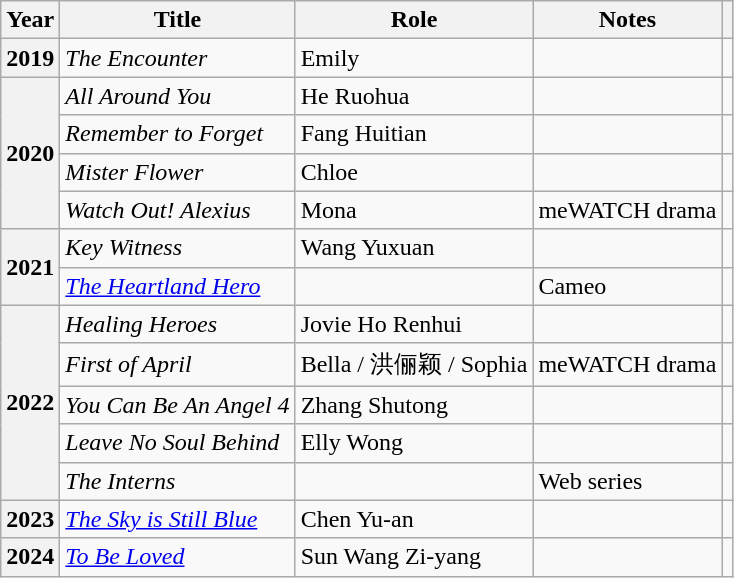<table class="wikitable sortable plainrowheaders">
<tr>
<th scope="col">Year</th>
<th scope="col">Title</th>
<th scope="col">Role</th>
<th scope="col" class="unsortable">Notes</th>
<th scope="col" class="unsortable"></th>
</tr>
<tr>
<th scope="row">2019</th>
<td><em>The Encounter</em></td>
<td>Emily</td>
<td></td>
<td></td>
</tr>
<tr>
<th scope="row" rowspan="4">2020</th>
<td><em>All Around You</em></td>
<td>He Ruohua</td>
<td></td>
<td></td>
</tr>
<tr>
<td><em>Remember to Forget</em></td>
<td>Fang Huitian</td>
<td></td>
<td></td>
</tr>
<tr>
<td><em>Mister Flower</em></td>
<td>Chloe</td>
<td></td>
<td></td>
</tr>
<tr>
<td><em>Watch Out! Alexius</em></td>
<td>Mona</td>
<td>meWATCH drama</td>
<td></td>
</tr>
<tr>
<th scope="row" rowspan="2">2021</th>
<td><em>Key Witness</em></td>
<td>Wang Yuxuan</td>
<td></td>
<td></td>
</tr>
<tr>
<td><em><a href='#'>The Heartland Hero</a></em></td>
<td></td>
<td>Cameo</td>
<td></td>
</tr>
<tr>
<th scope="row" rowspan="5">2022</th>
<td><em>Healing Heroes</em></td>
<td>Jovie Ho Renhui</td>
<td></td>
<td></td>
</tr>
<tr>
<td><em>First of April</em></td>
<td>Bella / 洪俪颖 / Sophia</td>
<td>meWATCH drama</td>
<td></td>
</tr>
<tr>
<td><em>You Can Be An Angel 4</em></td>
<td>Zhang Shutong</td>
<td></td>
<td></td>
</tr>
<tr>
<td><em>Leave No Soul Behind</em></td>
<td>Elly Wong</td>
<td></td>
<td></td>
</tr>
<tr>
<td><em>The Interns</em></td>
<td></td>
<td>Web series</td>
<td></td>
</tr>
<tr>
<th scope="row">2023</th>
<td><em><a href='#'>The Sky is Still Blue</a></em></td>
<td>Chen Yu-an</td>
<td></td>
<td></td>
</tr>
<tr>
<th scope="row">2024</th>
<td><em><a href='#'>To Be Loved</a></em></td>
<td>Sun Wang Zi-yang</td>
<td></td>
</tr>
</table>
